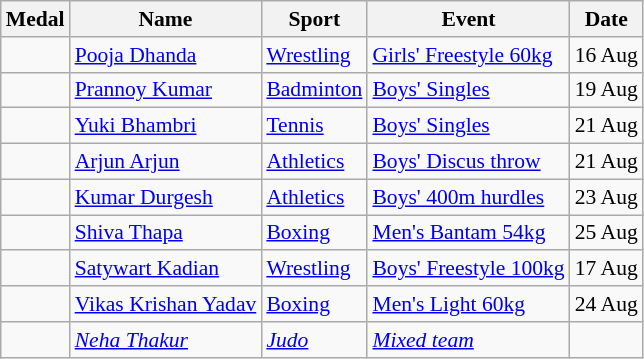<table class="wikitable sortable" style="font-size:90%">
<tr>
<th>Medal</th>
<th>Name</th>
<th>Sport</th>
<th>Event</th>
<th>Date</th>
</tr>
<tr>
<td></td>
<td><a href='#'>Pooja Dhanda</a></td>
<td><a href='#'>Wrestling</a></td>
<td><a href='#'>Girls' Freestyle 60kg</a></td>
<td>16 Aug</td>
</tr>
<tr>
<td></td>
<td><a href='#'>Prannoy Kumar</a></td>
<td><a href='#'>Badminton</a></td>
<td><a href='#'>Boys' Singles</a></td>
<td>19 Aug</td>
</tr>
<tr>
<td></td>
<td><a href='#'>Yuki Bhambri</a></td>
<td><a href='#'>Tennis</a></td>
<td><a href='#'>Boys' Singles</a></td>
<td>21 Aug</td>
</tr>
<tr>
<td></td>
<td><a href='#'>Arjun Arjun</a></td>
<td><a href='#'>Athletics</a></td>
<td><a href='#'>Boys' Discus throw</a></td>
<td>21 Aug</td>
</tr>
<tr>
<td></td>
<td><a href='#'>Kumar Durgesh</a></td>
<td><a href='#'>Athletics</a></td>
<td><a href='#'>Boys' 400m hurdles</a></td>
<td>23 Aug</td>
</tr>
<tr>
<td></td>
<td><a href='#'>Shiva Thapa</a></td>
<td><a href='#'>Boxing</a></td>
<td><a href='#'>Men's Bantam 54kg</a></td>
<td>25 Aug</td>
</tr>
<tr>
<td></td>
<td><a href='#'>Satywart Kadian</a></td>
<td><a href='#'>Wrestling</a></td>
<td><a href='#'>Boys' Freestyle 100kg</a></td>
<td>17 Aug</td>
</tr>
<tr>
<td></td>
<td><a href='#'>Vikas Krishan Yadav</a></td>
<td><a href='#'>Boxing</a></td>
<td><a href='#'>Men's Light 60kg</a></td>
<td>24 Aug</td>
</tr>
<tr>
<td><em></em></td>
<td><em><a href='#'>Neha Thakur</a></em></td>
<td><em><a href='#'>Judo</a></em></td>
<td><em><a href='#'>Mixed team</a></em></td>
<td><em></em></td>
</tr>
</table>
